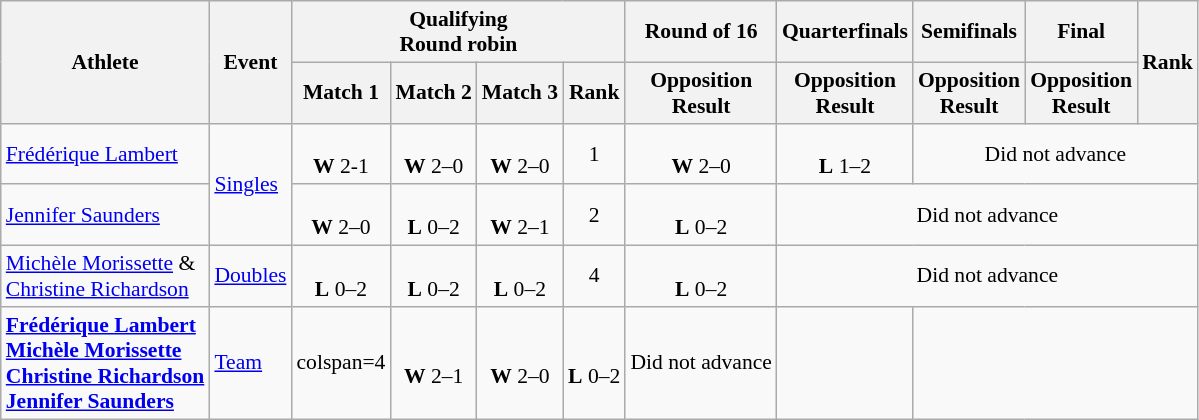<table class="wikitable" style="font-size:90%">
<tr>
<th rowspan=2>Athlete</th>
<th rowspan=2>Event</th>
<th colspan=4>Qualifying<br>Round robin</th>
<th>Round of 16</th>
<th>Quarterfinals</th>
<th>Semifinals</th>
<th>Final</th>
<th rowspan=2>Rank</th>
</tr>
<tr>
<th>Match 1</th>
<th>Match 2</th>
<th>Match 3</th>
<th>Rank</th>
<th>Opposition<br>Result</th>
<th>Opposition<br>Result</th>
<th>Opposition<br>Result</th>
<th>Opposition<br>Result</th>
</tr>
<tr align=center>
<td align=left><a href='#'>Frédérique Lambert</a></td>
<td align=left rowspan=2><a href='#'>Singles</a></td>
<td><br><strong>W</strong> 2-1</td>
<td><br><strong>W</strong> 2–0</td>
<td><br><strong>W</strong> 2–0</td>
<td>1</td>
<td><br><strong>W</strong> 2–0</td>
<td><br><strong>L</strong> 1–2</td>
<td colspan=3>Did not advance</td>
</tr>
<tr align=center>
<td align=left><a href='#'>Jennifer Saunders</a></td>
<td><br><strong>W</strong> 2–0</td>
<td><br><strong>L</strong> 0–2</td>
<td><br><strong>W</strong> 2–1</td>
<td>2</td>
<td><br><strong>L</strong> 0–2</td>
<td colspan=4>Did not advance</td>
</tr>
<tr align=center>
<td align=left><a href='#'>Michèle Morissette</a> &<br><a href='#'>Christine Richardson</a></td>
<td align=left><a href='#'>Doubles</a></td>
<td><br><strong>L</strong> 0–2</td>
<td><br><strong>L</strong> 0–2</td>
<td><br><strong>L</strong> 0–2</td>
<td>4</td>
<td><br><strong>L</strong> 0–2</td>
<td colspan=4>Did not advance</td>
</tr>
<tr align=center>
<td align=left><strong><a href='#'>Frédérique Lambert</a><br><a href='#'>Michèle Morissette</a><br><a href='#'>Christine Richardson</a><br><a href='#'>Jennifer Saunders</a></strong></td>
<td align=left><a href='#'>Team</a></td>
<td>colspan=4 </td>
<td><br><strong>W</strong> 2–1</td>
<td><br><strong>W</strong> 2–0</td>
<td><br><strong>L</strong> 0–2</td>
<td>Did not advance</td>
<td></td>
</tr>
</table>
